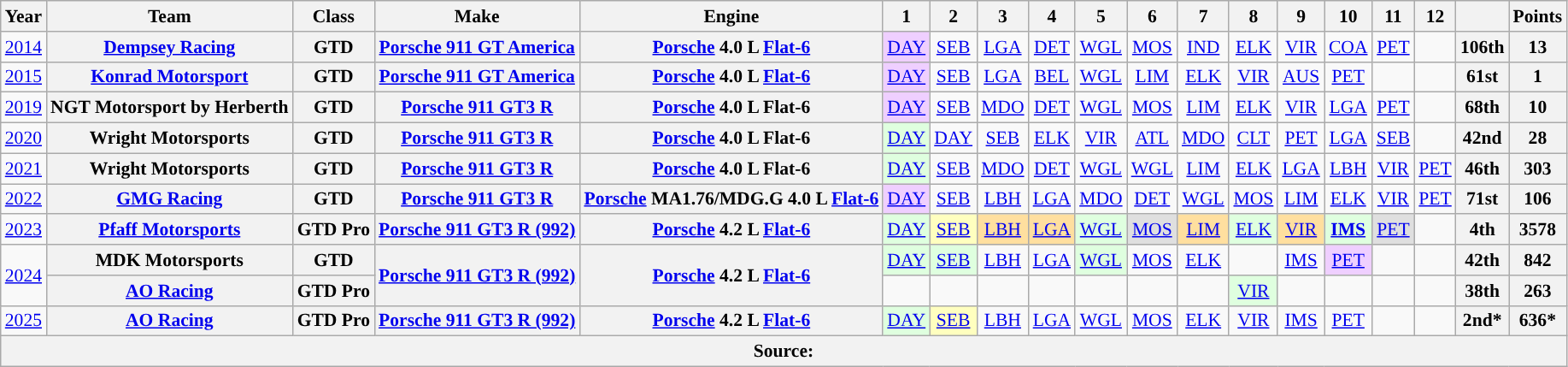<table class="wikitable" style="text-align:center; font-size:90%">
<tr>
<th>Year</th>
<th>Team</th>
<th>Class</th>
<th>Make</th>
<th>Engine</th>
<th>1</th>
<th>2</th>
<th>3</th>
<th>4</th>
<th>5</th>
<th>6</th>
<th>7</th>
<th>8</th>
<th>9</th>
<th>10</th>
<th>11</th>
<th>12</th>
<th></th>
<th>Points</th>
</tr>
<tr>
<td><a href='#'>2014</a></td>
<th><a href='#'>Dempsey Racing</a></th>
<th>GTD</th>
<th><a href='#'>Porsche 911 GT America</a></th>
<th><a href='#'>Porsche</a> 4.0 L <a href='#'>Flat-6</a></th>
<td style="background:#EFCFFF;"><a href='#'>DAY</a><br></td>
<td><a href='#'>SEB</a></td>
<td><a href='#'>LGA</a></td>
<td><a href='#'>DET</a></td>
<td><a href='#'>WGL</a></td>
<td><a href='#'>MOS</a></td>
<td><a href='#'>IND</a></td>
<td><a href='#'>ELK</a></td>
<td><a href='#'>VIR</a></td>
<td><a href='#'>COA</a></td>
<td><a href='#'>PET</a></td>
<td></td>
<th>106th</th>
<th>13</th>
</tr>
<tr>
<td><a href='#'>2015</a></td>
<th><a href='#'>Konrad Motorsport</a></th>
<th>GTD</th>
<th><a href='#'>Porsche 911 GT America</a></th>
<th><a href='#'>Porsche</a> 4.0 L <a href='#'>Flat-6</a></th>
<td style="background:#EFCFFF;"><a href='#'>DAY</a><br></td>
<td><a href='#'>SEB</a></td>
<td style="background:#;”"><a href='#'>LGA</a></td>
<td><a href='#'>BEL</a></td>
<td><a href='#'>WGL</a></td>
<td><a href='#'>LIM</a></td>
<td><a href='#'>ELK</a></td>
<td><a href='#'>VIR</a></td>
<td><a href='#'>AUS</a></td>
<td><a href='#'>PET</a></td>
<td></td>
<td></td>
<th>61st</th>
<th>1</th>
</tr>
<tr>
<td><a href='#'>2019</a></td>
<th>NGT Motorsport by Herberth</th>
<th>GTD</th>
<th><a href='#'>Porsche 911 GT3 R</a></th>
<th><a href='#'>Porsche</a> 4.0 L Flat-6</th>
<td style="background:#EFCFFF;"><a href='#'>DAY</a><br></td>
<td><a href='#'>SEB</a></td>
<td><a href='#'>MDO</a></td>
<td><a href='#'>DET</a></td>
<td><a href='#'>WGL</a></td>
<td><a href='#'>MOS</a></td>
<td><a href='#'>LIM</a></td>
<td><a href='#'>ELK</a></td>
<td><a href='#'>VIR</a></td>
<td><a href='#'>LGA</a></td>
<td><a href='#'>PET</a></td>
<td></td>
<th>68th</th>
<th>10</th>
</tr>
<tr>
<td><a href='#'>2020</a></td>
<th>Wright Motorsports</th>
<th>GTD</th>
<th><a href='#'>Porsche 911 GT3 R</a></th>
<th><a href='#'>Porsche</a> 4.0 L Flat-6</th>
<td style="background:#DFFFDF;"><a href='#'>DAY</a><br></td>
<td><a href='#'>DAY</a></td>
<td><a href='#'>SEB</a></td>
<td><a href='#'>ELK</a></td>
<td><a href='#'>VIR</a></td>
<td><a href='#'>ATL</a></td>
<td><a href='#'>MDO</a></td>
<td><a href='#'>CLT</a></td>
<td><a href='#'>PET</a></td>
<td><a href='#'>LGA</a></td>
<td><a href='#'>SEB</a></td>
<td></td>
<th>42nd</th>
<th>28</th>
</tr>
<tr>
<td><a href='#'>2021</a></td>
<th>Wright Motorsports</th>
<th>GTD</th>
<th><a href='#'>Porsche 911 GT3 R</a></th>
<th><a href='#'>Porsche</a> 4.0 L Flat-6</th>
<td style="background:#DFFFDF;"><a href='#'>DAY</a><br></td>
<td><a href='#'>SEB</a></td>
<td><a href='#'>MDO</a></td>
<td><a href='#'>DET</a></td>
<td><a href='#'>WGL</a></td>
<td><a href='#'>WGL</a></td>
<td><a href='#'>LIM</a></td>
<td><a href='#'>ELK</a></td>
<td><a href='#'>LGA</a></td>
<td><a href='#'>LBH</a></td>
<td><a href='#'>VIR</a></td>
<td><a href='#'>PET</a></td>
<th>46th</th>
<th>303</th>
</tr>
<tr>
<td><a href='#'>2022</a></td>
<th><a href='#'>GMG Racing</a></th>
<th>GTD</th>
<th><a href='#'>Porsche 911 GT3 R</a></th>
<th><a href='#'>Porsche</a> MA1.76/MDG.G 4.0 L <a href='#'>Flat-6</a></th>
<td style="background:#EFCFFF;"><a href='#'>DAY</a><br></td>
<td style="background:#;”"><a href='#'>SEB</a><br></td>
<td style="background:#;”"><a href='#'>LBH</a><br></td>
<td style="background:#;”"><a href='#'>LGA</a><br></td>
<td style="background:#;”"><a href='#'>MDO</a><br></td>
<td style="background:#;”"><a href='#'>DET</a><br></td>
<td style="background:#;”"><a href='#'>WGL</a><br></td>
<td style="background:#;”"><a href='#'>MOS</a><br></td>
<td style="background:#;”"><a href='#'>LIM</a><br></td>
<td style="background:#;”"><a href='#'>ELK</a><br></td>
<td style="background:#;”"><a href='#'>VIR</a><br></td>
<td style="background:#;”"><a href='#'>PET</a><br></td>
<th>71st</th>
<th>106</th>
</tr>
<tr>
<td><a href='#'>2023</a></td>
<th><a href='#'>Pfaff Motorsports</a></th>
<th>GTD Pro</th>
<th><a href='#'>Porsche 911 GT3 R (992)</a></th>
<th><a href='#'>Porsche</a> 4.2 L <a href='#'>Flat-6</a></th>
<td style="background:#DFFFDF;"><a href='#'>DAY</a><br></td>
<td style="background:#FFFFBF;"><a href='#'>SEB</a><br></td>
<td style="background:#FFDF9F;"><a href='#'>LBH</a><br></td>
<td style="background:#FFDF9F;"><a href='#'>LGA</a><br></td>
<td style="background:#DFFFDF;"><a href='#'>WGL</a><br></td>
<td style="background:#DFDFDF;"><a href='#'>MOS</a><br></td>
<td style="background:#FFDF9F;"><a href='#'>LIM</a><br></td>
<td style="background:#DFFFDF;"><a href='#'>ELK</a><br></td>
<td style="background:#FFDF9F;"><a href='#'>VIR</a><br></td>
<td style="background:#DFFFDF;"><strong><a href='#'>IMS</a></strong><br></td>
<td style="background:#DFDFDF;"><a href='#'>PET</a><br></td>
<td></td>
<th>4th</th>
<th>3578</th>
</tr>
<tr>
<td rowspan="2"><a href='#'>2024</a></td>
<th>MDK Motorsports</th>
<th>GTD</th>
<th rowspan="2"><a href='#'>Porsche 911 GT3 R (992)</a></th>
<th rowspan="2"><a href='#'>Porsche</a> 4.2 L <a href='#'>Flat-6</a></th>
<td style="background:#DFFFDF;"><a href='#'>DAY</a><br></td>
<td style="background:#DFFFDF;"><a href='#'>SEB</a><br></td>
<td><a href='#'>LBH</a></td>
<td><a href='#'>LGA</a></td>
<td style="background:#DFFFDF;"><a href='#'>WGL</a><br></td>
<td><a href='#'>MOS</a></td>
<td><a href='#'>ELK</a></td>
<td></td>
<td><a href='#'>IMS</a></td>
<td style="background:#EFCFFF;"><a href='#'>PET</a><br></td>
<td></td>
<td></td>
<th>42th</th>
<th>842</th>
</tr>
<tr>
<th><a href='#'>AO Racing</a></th>
<th>GTD Pro</th>
<td></td>
<td></td>
<td></td>
<td></td>
<td></td>
<td></td>
<td></td>
<td style="background:#DFFFDF;"><a href='#'>VIR</a><br></td>
<td></td>
<td></td>
<td></td>
<td></td>
<th>38th</th>
<th>263</th>
</tr>
<tr>
<td><a href='#'>2025</a></td>
<th><a href='#'>AO Racing</a></th>
<th>GTD Pro</th>
<th><a href='#'>Porsche 911 GT3 R (992)</a></th>
<th><a href='#'>Porsche</a> 4.2 L <a href='#'>Flat-6</a></th>
<td style="background:#DFFFDF;"><a href='#'>DAY</a><br></td>
<td style="background:#FFFFBF;"><a href='#'>SEB</a><br></td>
<td><a href='#'>LBH</a></td>
<td><a href='#'>LGA</a></td>
<td><a href='#'>WGL</a></td>
<td><a href='#'>MOS</a></td>
<td><a href='#'>ELK</a></td>
<td><a href='#'>VIR</a></td>
<td><a href='#'>IMS</a></td>
<td><a href='#'>PET</a></td>
<td></td>
<td></td>
<th>2nd*</th>
<th>636*</th>
</tr>
<tr>
<th colspan="19">Source:</th>
</tr>
</table>
